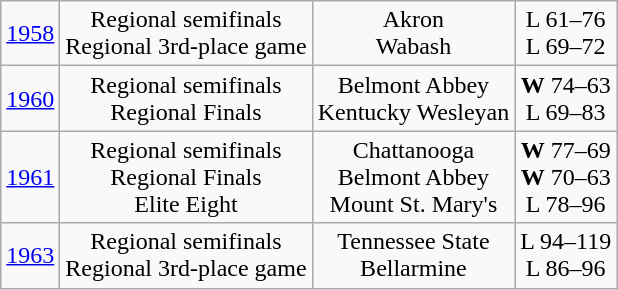<table class="wikitable">
<tr style="text-align:center;">
<td><a href='#'>1958</a></td>
<td>Regional semifinals<br>Regional 3rd-place game</td>
<td>Akron<br>Wabash</td>
<td>L 61–76<br>L 69–72</td>
</tr>
<tr style="text-align:center;">
<td><a href='#'>1960</a></td>
<td>Regional semifinals<br>Regional Finals</td>
<td>Belmont Abbey<br>Kentucky Wesleyan</td>
<td><strong>W</strong> 74–63<br>L 69–83</td>
</tr>
<tr style="text-align:center;">
<td><a href='#'>1961</a></td>
<td>Regional semifinals<br>Regional Finals<br>Elite Eight</td>
<td>Chattanooga<br>Belmont Abbey<br>Mount St. Mary's</td>
<td><strong>W</strong> 77–69<br><strong>W</strong> 70–63<br>L 78–96</td>
</tr>
<tr style="text-align:center;">
<td><a href='#'>1963</a></td>
<td>Regional semifinals<br>Regional 3rd-place game</td>
<td>Tennessee State<br>Bellarmine</td>
<td>L 94–119<br>L 86–96</td>
</tr>
</table>
